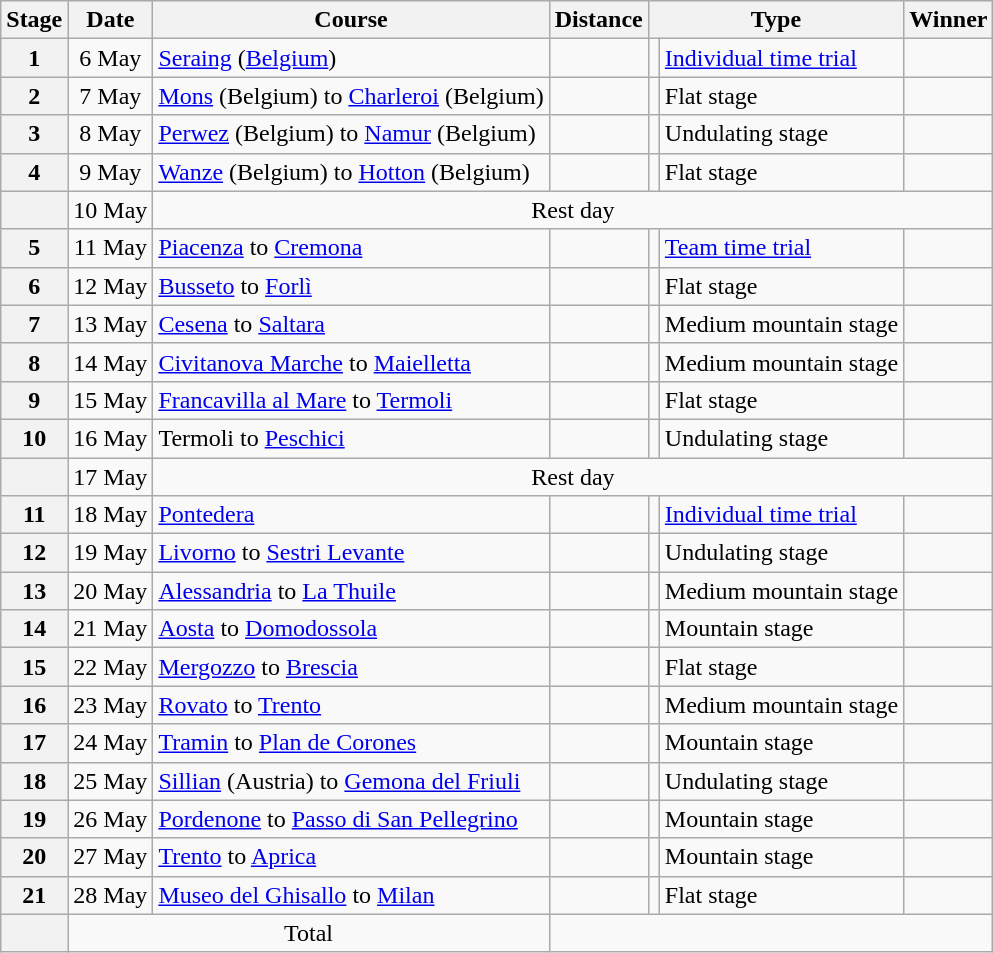<table class="wikitable">
<tr>
<th>Stage</th>
<th>Date</th>
<th>Course</th>
<th>Distance</th>
<th colspan="2">Type</th>
<th>Winner</th>
</tr>
<tr>
<th style="text-align:center">1</th>
<td align="center">6 May</td>
<td><a href='#'>Seraing</a> (<a href='#'>Belgium</a>)</td>
<td align="center"></td>
<td style="text-align:center;"></td>
<td><a href='#'>Individual time trial</a></td>
<td></td>
</tr>
<tr>
<th style="text-align:center">2</th>
<td align="center">7 May</td>
<td><a href='#'>Mons</a> (Belgium) to <a href='#'>Charleroi</a> (Belgium)</td>
<td align="center"></td>
<td style="text-align:center;"></td>
<td>Flat stage</td>
<td></td>
</tr>
<tr>
<th style="text-align:center">3</th>
<td align="center">8 May</td>
<td><a href='#'>Perwez</a> (Belgium) to <a href='#'>Namur</a> (Belgium)</td>
<td align="center"></td>
<td style="text-align:center;"></td>
<td>Undulating stage</td>
<td></td>
</tr>
<tr>
<th style="text-align:center">4</th>
<td align="center">9 May</td>
<td><a href='#'>Wanze</a> (Belgium) to <a href='#'>Hotton</a> (Belgium)</td>
<td align="center"></td>
<td style="text-align:center;"></td>
<td>Flat stage</td>
<td></td>
</tr>
<tr>
<th></th>
<td align="center">10 May</td>
<td colspan="6" align=center>Rest day</td>
</tr>
<tr>
<th style="text-align:center">5</th>
<td align="center">11 May</td>
<td><a href='#'>Piacenza</a> to <a href='#'>Cremona</a></td>
<td align="center"></td>
<td style="text-align:center;"></td>
<td><a href='#'>Team time trial</a></td>
<td></td>
</tr>
<tr>
<th style="text-align:center">6</th>
<td align="center">12 May</td>
<td><a href='#'>Busseto</a> to <a href='#'>Forlì</a></td>
<td align="center"></td>
<td style="text-align:center;"></td>
<td>Flat stage</td>
<td></td>
</tr>
<tr>
<th style="text-align:center">7</th>
<td align="center">13 May</td>
<td><a href='#'>Cesena</a> to <a href='#'>Saltara</a></td>
<td align="center"></td>
<td style="text-align:center;"></td>
<td>Medium mountain stage</td>
<td></td>
</tr>
<tr>
<th style="text-align:center">8</th>
<td align="center">14 May</td>
<td><a href='#'>Civitanova Marche</a> to <a href='#'>Maielletta</a></td>
<td align="center"></td>
<td style="text-align:center;"></td>
<td>Medium mountain stage</td>
<td></td>
</tr>
<tr>
<th style="text-align:center">9</th>
<td align="center">15 May</td>
<td><a href='#'>Francavilla al Mare</a> to <a href='#'>Termoli</a></td>
<td align="center"></td>
<td style="text-align:center;"></td>
<td>Flat stage</td>
<td></td>
</tr>
<tr>
<th style="text-align:center">10</th>
<td align="center">16 May</td>
<td>Termoli to <a href='#'>Peschici</a></td>
<td align="center"></td>
<td style="text-align:center;"></td>
<td>Undulating stage</td>
<td></td>
</tr>
<tr>
<th></th>
<td align="center">17 May</td>
<td colspan="6" align=center>Rest day</td>
</tr>
<tr>
<th style="text-align:center">11</th>
<td align="center">18 May</td>
<td><a href='#'>Pontedera</a></td>
<td align="center"></td>
<td style="text-align:center;"></td>
<td><a href='#'>Individual time trial</a></td>
<td><s></s></td>
</tr>
<tr>
<th style="text-align:center">12</th>
<td align="center">19 May</td>
<td><a href='#'>Livorno</a> to <a href='#'>Sestri Levante</a></td>
<td align="center"></td>
<td style="text-align:center;"></td>
<td>Undulating stage</td>
<td></td>
</tr>
<tr>
<th style="text-align:center">13</th>
<td align="center">20 May</td>
<td><a href='#'>Alessandria</a> to <a href='#'>La Thuile</a></td>
<td align="center"></td>
<td style="text-align:center;"></td>
<td>Medium mountain stage</td>
<td></td>
</tr>
<tr>
<th style="text-align:center">14</th>
<td align="center">21 May</td>
<td><a href='#'>Aosta</a> to <a href='#'>Domodossola</a></td>
<td align="center"></td>
<td style="text-align:center;"></td>
<td>Mountain stage</td>
<td></td>
</tr>
<tr>
<th style="text-align:center">15</th>
<td align="center">22 May</td>
<td><a href='#'>Mergozzo</a> to <a href='#'>Brescia</a></td>
<td align="center"></td>
<td style="text-align:center;"></td>
<td>Flat stage</td>
<td></td>
</tr>
<tr>
<th style="text-align:center">16</th>
<td align="center">23 May</td>
<td><a href='#'>Rovato</a> to <a href='#'>Trento</a></td>
<td align="center"></td>
<td style="text-align:center;"></td>
<td>Medium mountain stage</td>
<td></td>
</tr>
<tr>
<th style="text-align:center">17</th>
<td align="center">24 May</td>
<td><a href='#'>Tramin</a> to <a href='#'>Plan de Corones</a></td>
<td align="center"></td>
<td style="text-align:center;"></td>
<td>Mountain stage</td>
<td></td>
</tr>
<tr>
<th style="text-align:center">18</th>
<td align="center">25 May</td>
<td><a href='#'>Sillian</a> (Austria) to <a href='#'>Gemona del Friuli</a></td>
<td align="center"></td>
<td style="text-align:center;"></td>
<td>Undulating stage</td>
<td></td>
</tr>
<tr>
<th style="text-align:center">19</th>
<td align="center">26 May</td>
<td><a href='#'>Pordenone</a> to <a href='#'>Passo di San Pellegrino</a></td>
<td align="center"></td>
<td style="text-align:center;"></td>
<td>Mountain stage</td>
<td></td>
</tr>
<tr>
<th style="text-align:center">20</th>
<td align="center">27 May</td>
<td><a href='#'>Trento</a> to <a href='#'>Aprica</a></td>
<td align="center"></td>
<td style="text-align:center;"></td>
<td>Mountain stage</td>
<td></td>
</tr>
<tr>
<th style="text-align:center">21</th>
<td align="center">28 May</td>
<td><a href='#'>Museo del Ghisallo</a> to <a href='#'>Milan</a></td>
<td align="center"></td>
<td style="text-align:center;"></td>
<td>Flat stage</td>
<td></td>
</tr>
<tr>
<th></th>
<td colspan="2" align=center>Total</td>
<td colspan="5" align="center"></td>
</tr>
</table>
